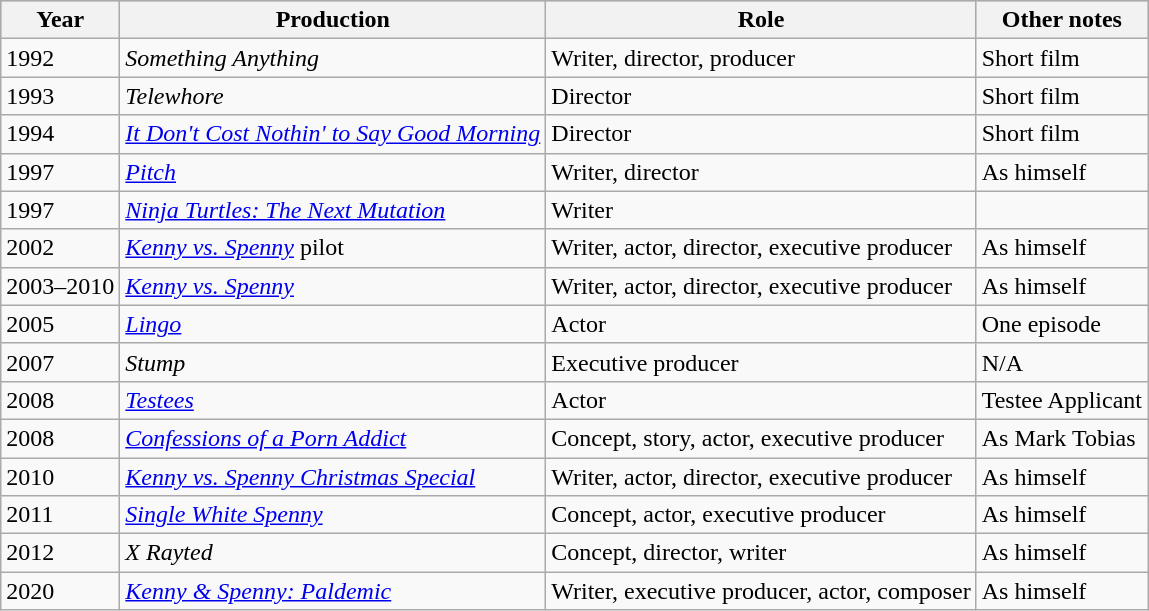<table class="wikitable">
<tr style="background:#b0c4de; text-align:center;">
<th>Year</th>
<th>Production</th>
<th>Role</th>
<th>Other notes</th>
</tr>
<tr>
<td>1992</td>
<td><em>Something Anything</em></td>
<td>Writer, director, producer</td>
<td>Short film</td>
</tr>
<tr>
<td>1993</td>
<td><em>Telewhore</em></td>
<td>Director</td>
<td>Short film</td>
</tr>
<tr>
<td>1994</td>
<td><em><a href='#'>It Don't Cost Nothin' to Say Good Morning</a></em></td>
<td>Director</td>
<td>Short film</td>
</tr>
<tr>
<td>1997</td>
<td><em><a href='#'>Pitch</a></em></td>
<td>Writer, director</td>
<td>As himself</td>
</tr>
<tr>
<td>1997</td>
<td><em><a href='#'>Ninja Turtles: The Next Mutation</a></em></td>
<td>Writer</td>
<td></td>
</tr>
<tr>
<td>2002</td>
<td><em><a href='#'>Kenny vs. Spenny</a></em> pilot</td>
<td>Writer, actor, director, executive producer</td>
<td>As himself</td>
</tr>
<tr>
<td>2003–2010</td>
<td><em><a href='#'>Kenny vs. Spenny</a></em></td>
<td>Writer, actor, director, executive producer</td>
<td>As himself</td>
</tr>
<tr>
<td>2005</td>
<td><em><a href='#'>Lingo</a></em></td>
<td>Actor</td>
<td>One episode</td>
</tr>
<tr>
<td>2007</td>
<td><em>Stump</em></td>
<td>Executive producer</td>
<td>N/A</td>
</tr>
<tr>
<td>2008</td>
<td><em><a href='#'>Testees</a></em></td>
<td>Actor</td>
<td>Testee Applicant</td>
</tr>
<tr>
<td>2008</td>
<td><em><a href='#'>Confessions of a Porn Addict</a></em></td>
<td>Concept, story, actor, executive producer</td>
<td>As Mark Tobias</td>
</tr>
<tr>
<td>2010</td>
<td><em><a href='#'>Kenny vs. Spenny Christmas Special</a></em></td>
<td>Writer, actor, director, executive producer</td>
<td>As himself</td>
</tr>
<tr>
<td>2011</td>
<td><em><a href='#'>Single White Spenny</a></em></td>
<td>Concept, actor, executive producer</td>
<td>As himself</td>
</tr>
<tr>
<td>2012</td>
<td><em>X Rayted</em></td>
<td>Concept, director, writer</td>
<td>As himself</td>
</tr>
<tr>
<td>2020</td>
<td><em><a href='#'>Kenny & Spenny: Paldemic</a></em></td>
<td>Writer, executive producer, actor, composer</td>
<td>As himself</td>
</tr>
</table>
